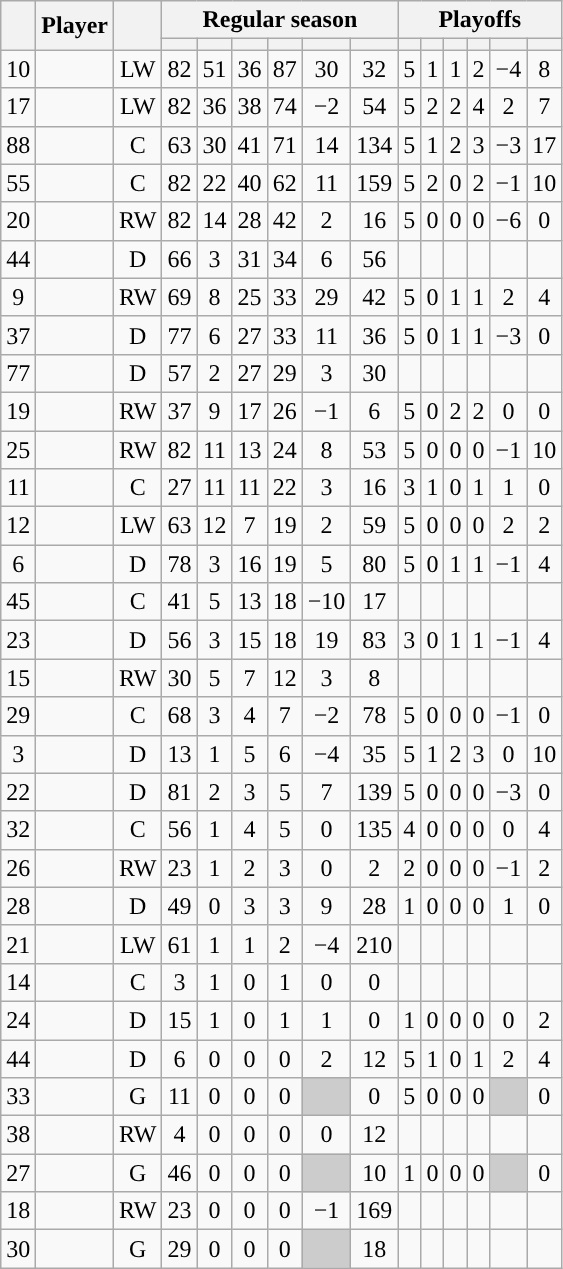<table class="wikitable sortable plainrowheaders" style="text-align:center;">
<tr>
<th scope="col" data-sort-type="number" rowspan="2"></th>
<th scope="col" rowspan="2">Player</th>
<th scope="col" rowspan="2"></th>
<th scope=colgroup colspan=6>Regular season</th>
<th scope=colgroup colspan=6>Playoffs</th>
</tr>
<tr>
<th scope="col" data-sort-type="number"></th>
<th scope="col" data-sort-type="number"></th>
<th scope="col" data-sort-type="number"></th>
<th scope="col" data-sort-type="number"></th>
<th scope="col" data-sort-type="number"></th>
<th scope="col" data-sort-type="number"></th>
<th scope="col" data-sort-type="number"></th>
<th scope="col" data-sort-type="number"></th>
<th scope="col" data-sort-type="number"></th>
<th scope="col" data-sort-type="number"></th>
<th scope="col" data-sort-type="number"></th>
<th scope="col" data-sort-type="number"></th>
</tr>
<tr>
<td scope="row">10</td>
<td align="left"></td>
<td>LW</td>
<td>82</td>
<td>51</td>
<td>36</td>
<td>87</td>
<td>30</td>
<td>32</td>
<td>5</td>
<td>1</td>
<td>1</td>
<td>2</td>
<td>−4</td>
<td>8</td>
</tr>
<tr>
<td scope="row">17</td>
<td align="left"></td>
<td>LW</td>
<td>82</td>
<td>36</td>
<td>38</td>
<td>74</td>
<td>−2</td>
<td>54</td>
<td>5</td>
<td>2</td>
<td>2</td>
<td>4</td>
<td>2</td>
<td>7</td>
</tr>
<tr>
<td scope="row">88</td>
<td align="left"></td>
<td>C</td>
<td>63</td>
<td>30</td>
<td>41</td>
<td>71</td>
<td>14</td>
<td>134</td>
<td>5</td>
<td>1</td>
<td>2</td>
<td>3</td>
<td>−3</td>
<td>17</td>
</tr>
<tr>
<td scope="row">55</td>
<td align="left"></td>
<td>C</td>
<td>82</td>
<td>22</td>
<td>40</td>
<td>62</td>
<td>11</td>
<td>159</td>
<td>5</td>
<td>2</td>
<td>0</td>
<td>2</td>
<td>−1</td>
<td>10</td>
</tr>
<tr>
<td scope="row">20</td>
<td align="left"></td>
<td>RW</td>
<td>82</td>
<td>14</td>
<td>28</td>
<td>42</td>
<td>2</td>
<td>16</td>
<td>5</td>
<td>0</td>
<td>0</td>
<td>0</td>
<td>−6</td>
<td>0</td>
</tr>
<tr>
<td scope="row">44</td>
<td align="left"></td>
<td>D</td>
<td>66</td>
<td>3</td>
<td>31</td>
<td>34</td>
<td>6</td>
<td>56</td>
<td></td>
<td></td>
<td></td>
<td></td>
<td></td>
<td></td>
</tr>
<tr>
<td scope="row">9</td>
<td align="left"></td>
<td>RW</td>
<td>69</td>
<td>8</td>
<td>25</td>
<td>33</td>
<td>29</td>
<td>42</td>
<td>5</td>
<td>0</td>
<td>1</td>
<td>1</td>
<td>2</td>
<td>4</td>
</tr>
<tr>
<td scope="row">37</td>
<td align="left"></td>
<td>D</td>
<td>77</td>
<td>6</td>
<td>27</td>
<td>33</td>
<td>11</td>
<td>36</td>
<td>5</td>
<td>0</td>
<td>1</td>
<td>1</td>
<td>−3</td>
<td>0</td>
</tr>
<tr>
<td scope="row">77</td>
<td align="left"></td>
<td>D</td>
<td>57</td>
<td>2</td>
<td>27</td>
<td>29</td>
<td>3</td>
<td>30</td>
<td></td>
<td></td>
<td></td>
<td></td>
<td></td>
<td></td>
</tr>
<tr>
<td scope="row">19</td>
<td align="left"></td>
<td>RW</td>
<td>37</td>
<td>9</td>
<td>17</td>
<td>26</td>
<td>−1</td>
<td>6</td>
<td>5</td>
<td>0</td>
<td>2</td>
<td>2</td>
<td>0</td>
<td>0</td>
</tr>
<tr>
<td scope="row">25</td>
<td align="left"></td>
<td>RW</td>
<td>82</td>
<td>11</td>
<td>13</td>
<td>24</td>
<td>8</td>
<td>53</td>
<td>5</td>
<td>0</td>
<td>0</td>
<td>0</td>
<td>−1</td>
<td>10</td>
</tr>
<tr>
<td scope="row">11</td>
<td align="left"></td>
<td>C</td>
<td>27</td>
<td>11</td>
<td>11</td>
<td>22</td>
<td>3</td>
<td>16</td>
<td>3</td>
<td>1</td>
<td>0</td>
<td>1</td>
<td>1</td>
<td>0</td>
</tr>
<tr>
<td scope="row">12</td>
<td align="left"></td>
<td>LW</td>
<td>63</td>
<td>12</td>
<td>7</td>
<td>19</td>
<td>2</td>
<td>59</td>
<td>5</td>
<td>0</td>
<td>0</td>
<td>0</td>
<td>2</td>
<td>2</td>
</tr>
<tr>
<td scope="row">6</td>
<td align="left"></td>
<td>D</td>
<td>78</td>
<td>3</td>
<td>16</td>
<td>19</td>
<td>5</td>
<td>80</td>
<td>5</td>
<td>0</td>
<td>1</td>
<td>1</td>
<td>−1</td>
<td>4</td>
</tr>
<tr>
<td scope="row">45</td>
<td align="left"></td>
<td>C</td>
<td>41</td>
<td>5</td>
<td>13</td>
<td>18</td>
<td>−10</td>
<td>17</td>
<td></td>
<td></td>
<td></td>
<td></td>
<td></td>
<td></td>
</tr>
<tr>
<td scope="row">23</td>
<td align="left"></td>
<td>D</td>
<td>56</td>
<td>3</td>
<td>15</td>
<td>18</td>
<td>19</td>
<td>83</td>
<td>3</td>
<td>0</td>
<td>1</td>
<td>1</td>
<td>−1</td>
<td>4</td>
</tr>
<tr>
<td scope="row">15</td>
<td align="left"></td>
<td>RW</td>
<td>30</td>
<td>5</td>
<td>7</td>
<td>12</td>
<td>3</td>
<td>8</td>
<td></td>
<td></td>
<td></td>
<td></td>
<td></td>
<td></td>
</tr>
<tr>
<td scope="row">29</td>
<td align="left"></td>
<td>C</td>
<td>68</td>
<td>3</td>
<td>4</td>
<td>7</td>
<td>−2</td>
<td>78</td>
<td>5</td>
<td>0</td>
<td>0</td>
<td>0</td>
<td>−1</td>
<td>0</td>
</tr>
<tr>
<td scope="row">3</td>
<td align="left"></td>
<td>D</td>
<td>13</td>
<td>1</td>
<td>5</td>
<td>6</td>
<td>−4</td>
<td>35</td>
<td>5</td>
<td>1</td>
<td>2</td>
<td>3</td>
<td>0</td>
<td>10</td>
</tr>
<tr>
<td scope="row">22</td>
<td align="left"></td>
<td>D</td>
<td>81</td>
<td>2</td>
<td>3</td>
<td>5</td>
<td>7</td>
<td>139</td>
<td>5</td>
<td>0</td>
<td>0</td>
<td>0</td>
<td>−3</td>
<td>0</td>
</tr>
<tr>
<td scope="row">32</td>
<td align="left"></td>
<td>C</td>
<td>56</td>
<td>1</td>
<td>4</td>
<td>5</td>
<td>0</td>
<td>135</td>
<td>4</td>
<td>0</td>
<td>0</td>
<td>0</td>
<td>0</td>
<td>4</td>
</tr>
<tr>
<td scope="row">26</td>
<td align="left"></td>
<td>RW</td>
<td>23</td>
<td>1</td>
<td>2</td>
<td>3</td>
<td>0</td>
<td>2</td>
<td>2</td>
<td>0</td>
<td>0</td>
<td>0</td>
<td>−1</td>
<td>2</td>
</tr>
<tr>
<td scope="row">28</td>
<td align="left"></td>
<td>D</td>
<td>49</td>
<td>0</td>
<td>3</td>
<td>3</td>
<td>9</td>
<td>28</td>
<td>1</td>
<td>0</td>
<td>0</td>
<td>0</td>
<td>1</td>
<td>0</td>
</tr>
<tr>
<td scope="row">21</td>
<td align="left"></td>
<td>LW</td>
<td>61</td>
<td>1</td>
<td>1</td>
<td>2</td>
<td>−4</td>
<td>210</td>
<td></td>
<td></td>
<td></td>
<td></td>
<td></td>
<td></td>
</tr>
<tr>
<td scope="row">14</td>
<td align="left"></td>
<td>C</td>
<td>3</td>
<td>1</td>
<td>0</td>
<td>1</td>
<td>0</td>
<td>0</td>
<td></td>
<td></td>
<td></td>
<td></td>
<td></td>
<td></td>
</tr>
<tr>
<td scope="row">24</td>
<td align="left"></td>
<td>D</td>
<td>15</td>
<td>1</td>
<td>0</td>
<td>1</td>
<td>1</td>
<td>0</td>
<td>1</td>
<td>0</td>
<td>0</td>
<td>0</td>
<td>0</td>
<td>2</td>
</tr>
<tr>
<td scope="row">44</td>
<td align="left"></td>
<td>D</td>
<td>6</td>
<td>0</td>
<td>0</td>
<td>0</td>
<td>2</td>
<td>12</td>
<td>5</td>
<td>1</td>
<td>0</td>
<td>1</td>
<td>2</td>
<td>4</td>
</tr>
<tr>
<td scope="row">33</td>
<td align="left"></td>
<td>G</td>
<td>11</td>
<td>0</td>
<td>0</td>
<td>0</td>
<td style="background:#ccc"></td>
<td>0</td>
<td>5</td>
<td>0</td>
<td>0</td>
<td>0</td>
<td style="background:#ccc"></td>
<td>0</td>
</tr>
<tr>
<td scope="row">38</td>
<td align="left"></td>
<td>RW</td>
<td>4</td>
<td>0</td>
<td>0</td>
<td>0</td>
<td>0</td>
<td>12</td>
<td></td>
<td></td>
<td></td>
<td></td>
<td></td>
<td></td>
</tr>
<tr>
<td scope="row">27</td>
<td align="left"></td>
<td>G</td>
<td>46</td>
<td>0</td>
<td>0</td>
<td>0</td>
<td style="background:#ccc"></td>
<td>10</td>
<td>1</td>
<td>0</td>
<td>0</td>
<td>0</td>
<td style="background:#ccc"></td>
<td>0</td>
</tr>
<tr>
<td scope="row">18</td>
<td align="left"></td>
<td>RW</td>
<td>23</td>
<td>0</td>
<td>0</td>
<td>0</td>
<td>−1</td>
<td>169</td>
<td></td>
<td></td>
<td></td>
<td></td>
<td></td>
<td></td>
</tr>
<tr>
<td scope="row">30</td>
<td align="left"></td>
<td>G</td>
<td>29</td>
<td>0</td>
<td>0</td>
<td>0</td>
<td style="background:#ccc"></td>
<td>18</td>
<td></td>
<td></td>
<td></td>
<td></td>
<td></td>
<td></td>
</tr>
</table>
